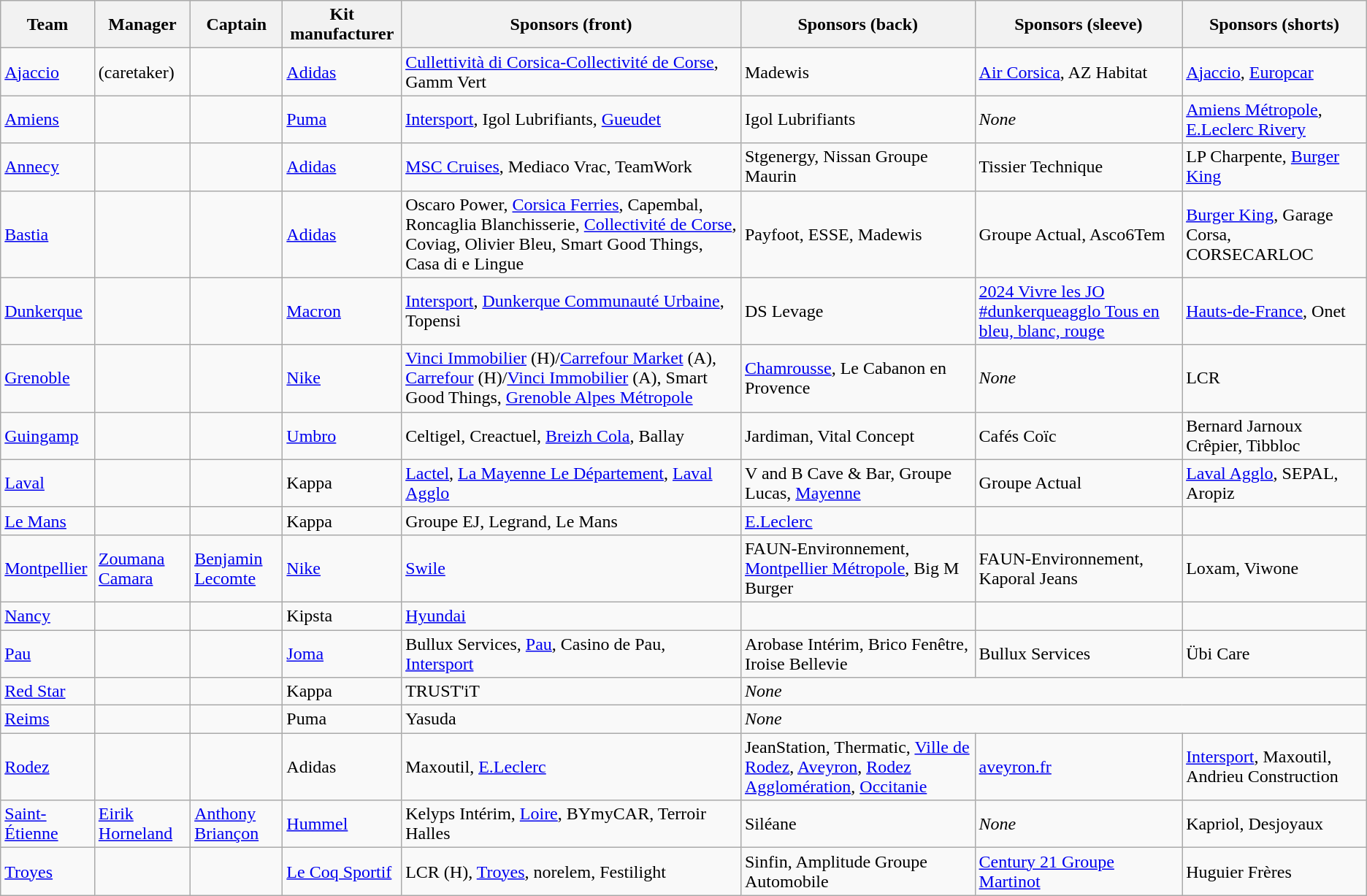<table class="wikitable sortable" style="text-align: left;">
<tr>
<th>Team</th>
<th>Manager</th>
<th>Captain</th>
<th>Kit manufacturer</th>
<th>Sponsors (front)</th>
<th>Sponsors (back)</th>
<th>Sponsors (sleeve)</th>
<th>Sponsors (shorts)</th>
</tr>
<tr>
<td><a href='#'>Ajaccio</a></td>
<td>  (caretaker)</td>
<td> </td>
<td><a href='#'>Adidas</a></td>
<td><a href='#'>Cullettività di Corsica-Collectivité de Corse</a>, Gamm Vert</td>
<td>Madewis</td>
<td><a href='#'>Air Corsica</a>, AZ Habitat</td>
<td><a href='#'>Ajaccio</a>, <a href='#'>Europcar</a></td>
</tr>
<tr>
<td><a href='#'>Amiens</a></td>
<td> </td>
<td> </td>
<td><a href='#'>Puma</a></td>
<td><a href='#'>Intersport</a>, Igol Lubrifiants, <a href='#'>Gueudet</a></td>
<td>Igol Lubrifiants</td>
<td><em>None</em></td>
<td><a href='#'>Amiens Métropole</a>, <a href='#'>E.Leclerc Rivery</a></td>
</tr>
<tr>
<td><a href='#'>Annecy</a></td>
<td> </td>
<td> </td>
<td><a href='#'>Adidas</a></td>
<td><a href='#'>MSC Cruises</a>, Mediaco Vrac, TeamWork</td>
<td>Stgenergy, Nissan Groupe Maurin</td>
<td>Tissier Technique</td>
<td>LP Charpente, <a href='#'>Burger King</a></td>
</tr>
<tr>
<td><a href='#'>Bastia</a></td>
<td> </td>
<td> </td>
<td><a href='#'>Adidas</a></td>
<td>Oscaro Power, <a href='#'>Corsica Ferries</a>, Capembal, Roncaglia Blanchisserie, <a href='#'>Collectivité de Corse</a>, Coviag, Olivier Bleu, Smart Good Things, Casa di e Lingue</td>
<td>Payfoot, ESSE, Madewis</td>
<td>Groupe Actual, Asco6Tem</td>
<td><a href='#'>Burger King</a>, Garage Corsa, CORSECARLOC</td>
</tr>
<tr>
<td><a href='#'>Dunkerque</a></td>
<td> </td>
<td> </td>
<td><a href='#'>Macron</a></td>
<td><a href='#'>Intersport</a>, <a href='#'>Dunkerque Communauté Urbaine</a>, Topensi</td>
<td>DS Levage</td>
<td><a href='#'>2024 Vivre les JO #dunkerqueagglo Tous en bleu, blanc, rouge</a></td>
<td><a href='#'>Hauts-de-France</a>, Onet</td>
</tr>
<tr>
<td><a href='#'>Grenoble</a></td>
<td> </td>
<td> </td>
<td><a href='#'>Nike</a></td>
<td><a href='#'>Vinci Immobilier</a> (H)/<a href='#'>Carrefour Market</a> (A), <a href='#'>Carrefour</a> (H)/<a href='#'>Vinci Immobilier</a> (A), Smart Good Things, <a href='#'>Grenoble Alpes Métropole</a></td>
<td><a href='#'>Chamrousse</a>, Le Cabanon en Provence</td>
<td><em>None</em></td>
<td>LCR</td>
</tr>
<tr>
<td><a href='#'>Guingamp</a></td>
<td> </td>
<td> </td>
<td><a href='#'>Umbro</a></td>
<td>Celtigel, Creactuel, <a href='#'>Breizh Cola</a>, Ballay</td>
<td>Jardiman, Vital Concept</td>
<td>Cafés Coïc</td>
<td>Bernard Jarnoux Crêpier, Tibbloc</td>
</tr>
<tr>
<td><a href='#'>Laval</a></td>
<td> </td>
<td> </td>
<td>Kappa</td>
<td><a href='#'>Lactel</a>, <a href='#'>La Mayenne Le Département</a>, <a href='#'>Laval Agglo</a></td>
<td>V and B Cave & Bar, Groupe Lucas, <a href='#'>Mayenne</a></td>
<td>Groupe Actual</td>
<td><a href='#'>Laval Agglo</a>, SEPAL, Aropiz</td>
</tr>
<tr>
<td><a href='#'>Le Mans</a></td>
<td> </td>
<td> </td>
<td>Kappa</td>
<td>Groupe EJ, Legrand, Le Mans</td>
<td><a href='#'>E.Leclerc</a></td>
<td></td>
<td></td>
</tr>
<tr>
<td><a href='#'>Montpellier</a></td>
<td> <a href='#'>Zoumana Camara</a></td>
<td> <a href='#'>Benjamin Lecomte</a></td>
<td><a href='#'>Nike</a></td>
<td><a href='#'>Swile</a></td>
<td>FAUN-Environnement, <a href='#'>Montpellier Métropole</a>, Big M Burger</td>
<td>FAUN-Environnement, Kaporal Jeans</td>
<td>Loxam, Viwone</td>
</tr>
<tr>
<td><a href='#'>Nancy</a></td>
<td> </td>
<td> </td>
<td>Kipsta</td>
<td><a href='#'>Hyundai</a></td>
<td></td>
<td></td>
<td></td>
</tr>
<tr>
<td><a href='#'>Pau</a></td>
<td> </td>
<td> </td>
<td><a href='#'>Joma</a></td>
<td>Bullux Services, <a href='#'>Pau</a>, Casino de Pau, <a href='#'>Intersport</a></td>
<td>Arobase Intérim, Brico Fenêtre, Iroise Bellevie</td>
<td>Bullux Services</td>
<td>Übi Care</td>
</tr>
<tr>
<td><a href='#'>Red Star</a></td>
<td> </td>
<td> </td>
<td>Kappa</td>
<td>TRUST'iT</td>
<td colspan="3"><em>None</em></td>
</tr>
<tr>
<td><a href='#'>Reims</a></td>
<td><br></td>
<td><br></td>
<td>Puma</td>
<td>Yasuda</td>
<td colspan="3"><em>None</em></td>
</tr>
<tr>
<td><a href='#'>Rodez</a></td>
<td> </td>
<td> </td>
<td>Adidas</td>
<td>Maxoutil, <a href='#'>E.Leclerc</a></td>
<td>JeanStation, Thermatic, <a href='#'>Ville de Rodez</a>, <a href='#'>Aveyron</a>, <a href='#'>Rodez Agglomération</a>, <a href='#'>Occitanie</a></td>
<td><a href='#'>aveyron.fr</a></td>
<td><a href='#'>Intersport</a>, Maxoutil, Andrieu Construction</td>
</tr>
<tr>
<td><a href='#'>Saint-Étienne</a></td>
<td> <a href='#'>Eirik Horneland</a></td>
<td> <a href='#'>Anthony Briançon</a></td>
<td><a href='#'>Hummel</a></td>
<td>Kelyps Intérim, <a href='#'>Loire</a>, BYmyCAR, Terroir Halles</td>
<td>Siléane</td>
<td><em>None</em></td>
<td>Kapriol, Desjoyaux</td>
</tr>
<tr>
<td><a href='#'>Troyes</a></td>
<td> </td>
<td> </td>
<td><a href='#'>Le Coq Sportif</a></td>
<td>LCR (H), <a href='#'>Troyes</a>, norelem, Festilight</td>
<td>Sinfin, Amplitude Groupe Automobile</td>
<td><a href='#'>Century 21 Groupe Martinot</a></td>
<td>Huguier Frères</td>
</tr>
</table>
